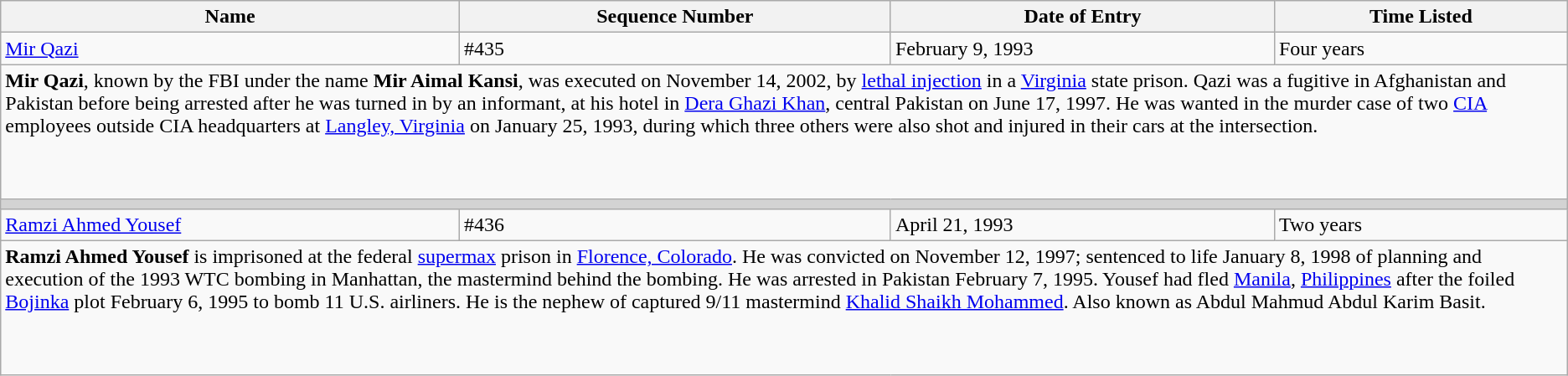<table class="wikitable">
<tr>
<th>Name</th>
<th>Sequence Number</th>
<th>Date of Entry</th>
<th>Time Listed</th>
</tr>
<tr>
<td height="10"><a href='#'>Mir Qazi</a></td>
<td>#435</td>
<td>February 9, 1993</td>
<td>Four years</td>
</tr>
<tr>
<td colspan="4" valign="top" height="100"><strong>Mir Qazi</strong>, known by the FBI under the name <strong>Mir Aimal Kansi</strong>, was executed on November 14, 2002, by <a href='#'>lethal injection</a> in a <a href='#'>Virginia</a> state prison. Qazi was a fugitive in Afghanistan and Pakistan before being arrested after he was turned in by an informant, at his hotel in <a href='#'>Dera Ghazi Khan</a>, central Pakistan on June 17, 1997.  He was wanted in the murder case of two <a href='#'>CIA</a> employees outside CIA headquarters at <a href='#'>Langley, Virginia</a> on January 25, 1993, during which three others were also shot and injured in their cars at the intersection.</td>
</tr>
<tr>
<td colSpan="4" style="background-color:lightgrey;"></td>
</tr>
<tr>
<td height="10"><a href='#'>Ramzi Ahmed Yousef</a></td>
<td>#436</td>
<td>April 21, 1993</td>
<td>Two years</td>
</tr>
<tr>
<td colspan="4" valign="top" height="100"><strong>Ramzi Ahmed Yousef</strong> is imprisoned at the federal <a href='#'>supermax</a> prison in <a href='#'>Florence, Colorado</a>. He was convicted on November 12, 1997; sentenced to life January 8, 1998 of planning and execution of the 1993 WTC bombing in Manhattan, the mastermind behind the bombing. He was arrested in Pakistan February 7, 1995. Yousef had fled <a href='#'>Manila</a>, <a href='#'>Philippines</a> after the foiled <a href='#'>Bojinka</a> plot February 6, 1995 to bomb 11 U.S. airliners. He is the nephew of captured 9/11 mastermind <a href='#'>Khalid Shaikh Mohammed</a>. Also known as Abdul Mahmud Abdul Karim Basit.</td>
</tr>
</table>
